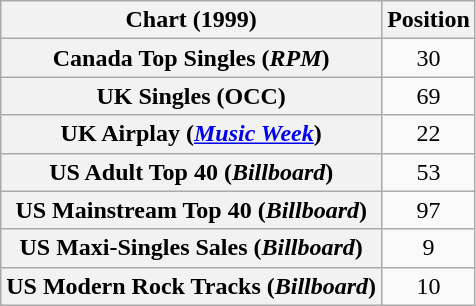<table class="wikitable sortable plainrowheaders" style="text-align:center">
<tr>
<th scope="col">Chart (1999)</th>
<th scope="col">Position</th>
</tr>
<tr>
<th scope="row">Canada Top Singles (<em>RPM</em>)</th>
<td>30</td>
</tr>
<tr>
<th scope="row">UK Singles (OCC)</th>
<td>69</td>
</tr>
<tr>
<th scope="row">UK Airplay (<em><a href='#'>Music Week</a></em>)</th>
<td>22</td>
</tr>
<tr>
<th scope="row">US Adult Top 40 (<em>Billboard</em>)</th>
<td>53</td>
</tr>
<tr>
<th scope="row">US Mainstream Top 40 (<em>Billboard</em>)</th>
<td>97</td>
</tr>
<tr>
<th scope="row">US Maxi-Singles Sales (<em>Billboard</em>)</th>
<td>9</td>
</tr>
<tr>
<th scope="row">US Modern Rock Tracks (<em>Billboard</em>)</th>
<td>10</td>
</tr>
</table>
